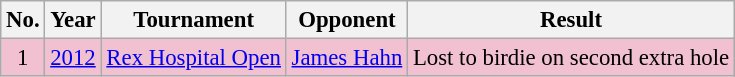<table class="wikitable" style="font-size:95%;">
<tr>
<th>No.</th>
<th>Year</th>
<th>Tournament</th>
<th>Opponent</th>
<th>Result</th>
</tr>
<tr style="background:#F2C1D1;">
<td align=center>1</td>
<td align=center><a href='#'>2012</a></td>
<td><a href='#'>Rex Hospital Open</a></td>
<td> <a href='#'>James Hahn</a></td>
<td>Lost to birdie on second extra hole</td>
</tr>
</table>
